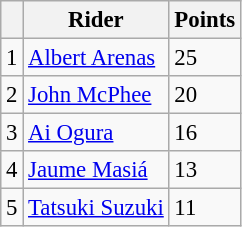<table class="wikitable" style="font-size: 95%;">
<tr>
<th></th>
<th>Rider</th>
<th>Points</th>
</tr>
<tr>
<td align=center>1</td>
<td> <a href='#'>Albert Arenas</a></td>
<td align=left>25</td>
</tr>
<tr>
<td align=center>2</td>
<td> <a href='#'>John McPhee</a></td>
<td align=left>20</td>
</tr>
<tr>
<td align=center>3</td>
<td> <a href='#'>Ai Ogura</a></td>
<td align=left>16</td>
</tr>
<tr>
<td align=center>4</td>
<td> <a href='#'>Jaume Masiá</a></td>
<td align=left>13</td>
</tr>
<tr>
<td align=center>5</td>
<td> <a href='#'>Tatsuki Suzuki</a></td>
<td align=left>11</td>
</tr>
</table>
